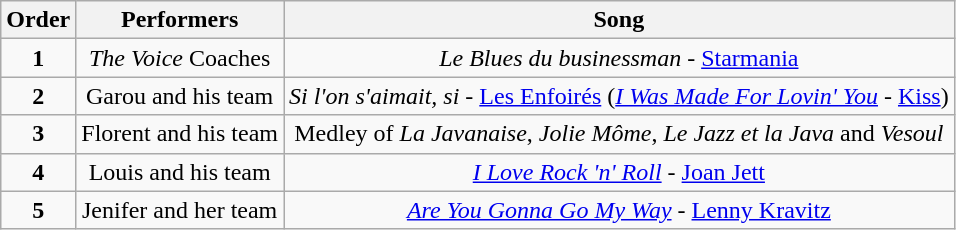<table class="wikitable sortable" style="text-align: center; width: auto;">
<tr>
<th>Order</th>
<th>Performers</th>
<th>Song</th>
</tr>
<tr>
<td><strong>1</strong></td>
<td><em>The Voice</em> Coaches <br></td>
<td><em>Le Blues du businessman</em> - <a href='#'>Starmania</a></td>
</tr>
<tr>
<td><strong>2</strong></td>
<td>Garou and his team<br></td>
<td><em>Si l'on s'aimait, si</em> - <a href='#'>Les Enfoirés</a> (<em><a href='#'>I Was Made For Lovin' You</a></em> - <a href='#'>Kiss</a>)</td>
</tr>
<tr>
<td><strong>3</strong></td>
<td>Florent and his team<br></td>
<td>Medley of <em>La Javanaise</em>, <em>Jolie Môme</em>, <em>Le Jazz et la Java</em> and <em>Vesoul</em></td>
</tr>
<tr>
<td><strong>4</strong></td>
<td>Louis and his team<br></td>
<td><em><a href='#'>I Love Rock 'n' Roll</a></em> - <a href='#'>Joan Jett</a></td>
</tr>
<tr>
<td><strong>5</strong></td>
<td>Jenifer and her team<br></td>
<td><em><a href='#'>Are You Gonna Go My Way</a></em> - <a href='#'>Lenny Kravitz</a></td>
</tr>
</table>
